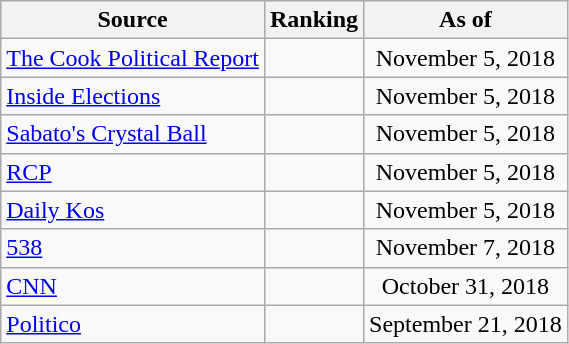<table class="wikitable" style="text-align:center">
<tr>
<th>Source</th>
<th>Ranking</th>
<th>As of</th>
</tr>
<tr>
<td align=left><a href='#'>The Cook Political Report</a></td>
<td></td>
<td>November 5, 2018</td>
</tr>
<tr>
<td align=left><a href='#'>Inside Elections</a></td>
<td></td>
<td>November 5, 2018</td>
</tr>
<tr>
<td align=left><a href='#'>Sabato's Crystal Ball</a></td>
<td></td>
<td>November 5, 2018</td>
</tr>
<tr>
<td align="left"><a href='#'>RCP</a></td>
<td></td>
<td>November 5, 2018</td>
</tr>
<tr>
<td align="left"><a href='#'>Daily Kos</a></td>
<td></td>
<td>November 5, 2018</td>
</tr>
<tr>
<td align="left"><a href='#'>538</a></td>
<td></td>
<td>November 7, 2018</td>
</tr>
<tr>
<td align="left"><a href='#'>CNN</a></td>
<td></td>
<td>October 31, 2018</td>
</tr>
<tr>
<td align="left"><a href='#'>Politico</a></td>
<td></td>
<td>September 21, 2018</td>
</tr>
</table>
